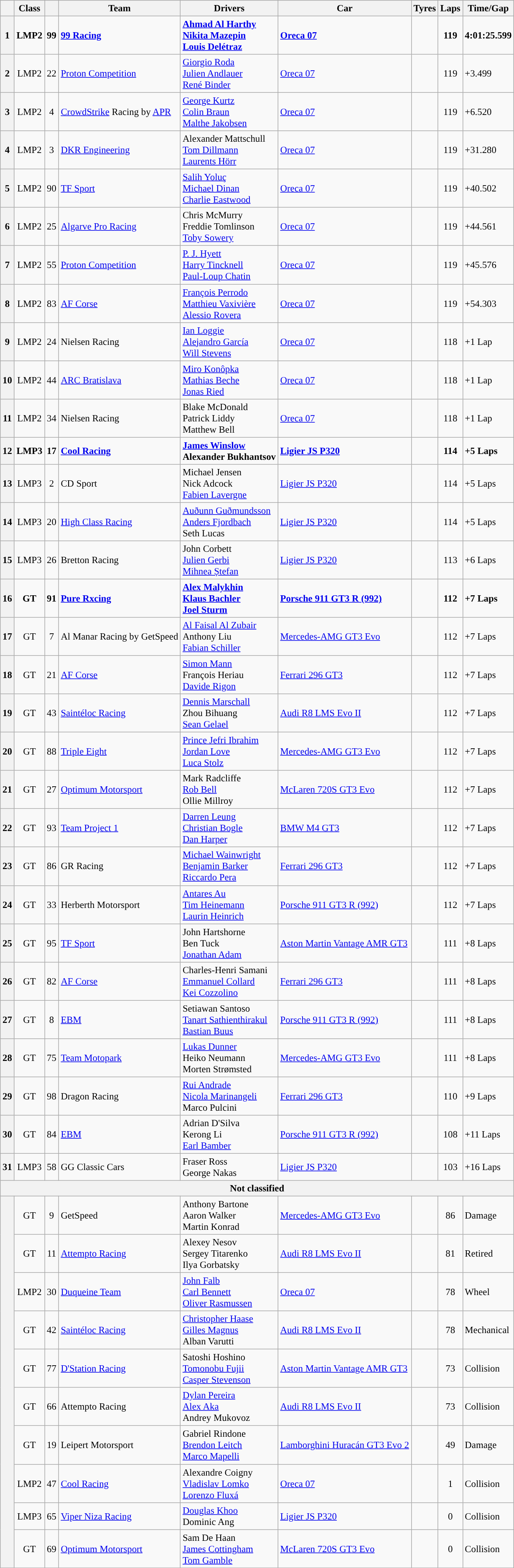<table class="wikitable" style="font-size:95%;">
<tr>
<th></th>
<th>Class</th>
<th></th>
<th>Team</th>
<th>Drivers</th>
<th>Car</th>
<th>Tyres</th>
<th>Laps</th>
<th>Time/Gap</th>
</tr>
<tr style="font-weight: bold;">
<th>1</th>
<td align="center">LMP2</td>
<td align="center">99</td>
<td> <a href='#'>99 Racing</a></td>
<td> <a href='#'>Ahmad Al Harthy</a><br> <a href='#'>Nikita Mazepin</a><br> <a href='#'>Louis Delétraz</a></td>
<td><a href='#'>Oreca 07</a></td>
<td align="center"></td>
<td align="center">119</td>
<td align="center">4:01:25.599</td>
</tr>
<tr>
<th>2</th>
<td align="center">LMP2</td>
<td align="center">22</td>
<td> <a href='#'>Proton Competition</a></td>
<td> <a href='#'>Giorgio Roda</a><br> <a href='#'>Julien Andlauer</a><br> <a href='#'>René Binder</a></td>
<td><a href='#'>Oreca 07</a></td>
<td align="center"></td>
<td align="center">119</td>
<td>+3.499</td>
</tr>
<tr>
<th>3</th>
<td align="center">LMP2</td>
<td align="center">4</td>
<td> <a href='#'>CrowdStrike</a> Racing by <a href='#'>APR</a></td>
<td> <a href='#'>George Kurtz</a><br> <a href='#'>Colin Braun</a><br> <a href='#'>Malthe Jakobsen</a></td>
<td><a href='#'>Oreca 07</a></td>
<td align="center"></td>
<td align="center">119</td>
<td>+6.520</td>
</tr>
<tr>
<th>4</th>
<td align="center">LMP2</td>
<td align="center">3</td>
<td> <a href='#'>DKR Engineering</a></td>
<td> Alexander Mattschull<br> <a href='#'>Tom Dillmann</a><br> <a href='#'>Laurents Hörr</a></td>
<td><a href='#'>Oreca 07</a></td>
<td align="center"></td>
<td align="center">119</td>
<td>+31.280</td>
</tr>
<tr>
<th>5</th>
<td align="center">LMP2</td>
<td align="center">90</td>
<td> <a href='#'>TF Sport</a></td>
<td> <a href='#'>Salih Yoluç</a><br> <a href='#'>Michael Dinan</a><br> <a href='#'>Charlie Eastwood</a></td>
<td><a href='#'>Oreca 07</a></td>
<td align="center"></td>
<td align="center">119</td>
<td>+40.502</td>
</tr>
<tr>
<th>6</th>
<td align="center">LMP2</td>
<td align="center">25</td>
<td> <a href='#'>Algarve Pro Racing</a></td>
<td> Chris McMurry<br> Freddie Tomlinson<br> <a href='#'>Toby Sowery</a></td>
<td><a href='#'>Oreca 07</a></td>
<td align="center"></td>
<td align="center">119</td>
<td>+44.561</td>
</tr>
<tr>
<th>7</th>
<td align="center">LMP2</td>
<td align="center">55</td>
<td> <a href='#'>Proton Competition</a></td>
<td> <a href='#'>P. J. Hyett</a><br> <a href='#'>Harry Tincknell</a><br> <a href='#'>Paul-Loup Chatin</a></td>
<td><a href='#'>Oreca 07</a></td>
<td align="center"></td>
<td align="center">119</td>
<td>+45.576</td>
</tr>
<tr>
<th>8</th>
<td align="center">LMP2</td>
<td align="center">83</td>
<td> <a href='#'>AF Corse</a></td>
<td> <a href='#'>François Perrodo</a><br> <a href='#'>Matthieu Vaxivière</a><br> <a href='#'>Alessio Rovera</a></td>
<td><a href='#'>Oreca 07</a></td>
<td align="center"></td>
<td align="center">119</td>
<td>+54.303</td>
</tr>
<tr>
<th>9</th>
<td align="center">LMP2</td>
<td align="center">24</td>
<td> Nielsen Racing</td>
<td> <a href='#'>Ian Loggie</a><br> <a href='#'>Alejandro García</a><br> <a href='#'>Will Stevens</a></td>
<td><a href='#'>Oreca 07</a></td>
<td align="center"></td>
<td align="center">118</td>
<td>+1 Lap</td>
</tr>
<tr>
<th>10</th>
<td align="center">LMP2</td>
<td align="center">44</td>
<td> <a href='#'>ARC Bratislava</a></td>
<td> <a href='#'>Miro Konôpka</a><br> <a href='#'>Mathias Beche</a><br> <a href='#'>Jonas Ried</a></td>
<td><a href='#'>Oreca 07</a></td>
<td align="center"></td>
<td align="center">118</td>
<td>+1 Lap</td>
</tr>
<tr>
<th>11</th>
<td align="center">LMP2</td>
<td align="center">34</td>
<td> Nielsen Racing</td>
<td> Blake McDonald<br> Patrick Liddy<br> Matthew Bell</td>
<td><a href='#'>Oreca 07</a></td>
<td align="center"></td>
<td align="center">118</td>
<td>+1 Lap</td>
</tr>
<tr style="font-weight: bold;">
<th>12</th>
<td align="center">LMP3</td>
<td align="center">17</td>
<td> <a href='#'>Cool Racing</a></td>
<td> <a href='#'>James Winslow</a><br> Alexander Bukhantsov</td>
<td><a href='#'>Ligier JS P320</a></td>
<td align="center"></td>
<td align="center">114</td>
<td>+5 Laps</td>
</tr>
<tr>
<th>13</th>
<td align="center">LMP3</td>
<td align="center">2</td>
<td> CD Sport</td>
<td> Michael Jensen<br> Nick Adcock<br> <a href='#'>Fabien Lavergne</a></td>
<td><a href='#'>Ligier JS P320</a></td>
<td align="center"></td>
<td align="center">114</td>
<td>+5 Laps</td>
</tr>
<tr>
<th>14</th>
<td align="center">LMP3</td>
<td align="center">20</td>
<td> <a href='#'>High Class Racing</a></td>
<td> <a href='#'>Auðunn Guðmundsson</a><br> <a href='#'>Anders Fjordbach</a><br> Seth Lucas</td>
<td><a href='#'>Ligier JS P320</a></td>
<td align="center"></td>
<td align="center">114</td>
<td>+5 Laps</td>
</tr>
<tr>
<th>15</th>
<td align="center">LMP3</td>
<td align="center">26</td>
<td> Bretton Racing</td>
<td> John Corbett<br> <a href='#'>Julien Gerbi</a><br> <a href='#'>Mihnea Ștefan</a></td>
<td><a href='#'>Ligier JS P320</a></td>
<td align="center"></td>
<td align="center">113</td>
<td>+6 Laps</td>
</tr>
<tr style="font-weight: bold;">
<th>16</th>
<td align="center">GT</td>
<td align="center">91</td>
<td> <a href='#'>Pure Rxcing</a></td>
<td> <a href='#'>Alex Malykhin</a><br> <a href='#'>Klaus Bachler</a><br> <a href='#'>Joel Sturm</a></td>
<td><a href='#'>Porsche 911 GT3 R (992)</a></td>
<td align="center"></td>
<td align="center">112</td>
<td>+7 Laps</td>
</tr>
<tr>
<th>17</th>
<td align="center">GT</td>
<td align="center">7</td>
<td> Al Manar Racing by GetSpeed</td>
<td> <a href='#'>Al Faisal Al Zubair</a><br> Anthony Liu<br> <a href='#'>Fabian Schiller</a></td>
<td><a href='#'>Mercedes-AMG GT3 Evo</a></td>
<td align="center"></td>
<td align="center">112</td>
<td>+7 Laps</td>
</tr>
<tr>
<th>18</th>
<td align="center">GT</td>
<td align="center">21</td>
<td> <a href='#'>AF Corse</a></td>
<td> <a href='#'>Simon Mann</a><br> François Heriau<br> <a href='#'>Davide Rigon</a></td>
<td><a href='#'>Ferrari 296 GT3</a></td>
<td align="center"></td>
<td align="center">112</td>
<td>+7 Laps</td>
</tr>
<tr>
<th>19</th>
<td align="center">GT</td>
<td align="center">43</td>
<td> <a href='#'>Saintéloc Racing</a></td>
<td> <a href='#'>Dennis Marschall</a><br> Zhou Bihuang<br> <a href='#'>Sean Gelael</a></td>
<td><a href='#'>Audi R8 LMS Evo II</a></td>
<td align="center"></td>
<td align="center">112</td>
<td>+7 Laps</td>
</tr>
<tr>
<th>20</th>
<td align="center">GT</td>
<td align="center">88</td>
<td> <a href='#'>Triple Eight</a></td>
<td> <a href='#'>Prince Jefri Ibrahim</a><br> <a href='#'>Jordan Love</a><br> <a href='#'>Luca Stolz</a></td>
<td><a href='#'>Mercedes-AMG GT3 Evo</a></td>
<td align="center"></td>
<td align="center">112</td>
<td>+7 Laps</td>
</tr>
<tr>
<th>21</th>
<td align="center">GT</td>
<td align="center">27</td>
<td> <a href='#'>Optimum Motorsport</a></td>
<td> Mark Radcliffe<br> <a href='#'>Rob Bell</a><br> Ollie Millroy</td>
<td><a href='#'>McLaren 720S GT3 Evo</a></td>
<td align="center"></td>
<td align="center">112</td>
<td>+7 Laps</td>
</tr>
<tr>
<th>22</th>
<td align="center">GT</td>
<td align="center">93</td>
<td> <a href='#'>Team Project 1</a></td>
<td> <a href='#'>Darren Leung</a><br> <a href='#'>Christian Bogle</a><br> <a href='#'>Dan Harper</a></td>
<td><a href='#'>BMW M4 GT3</a></td>
<td align="center"></td>
<td align="center">112</td>
<td>+7 Laps</td>
</tr>
<tr>
<th>23</th>
<td align="center">GT</td>
<td align="center">86</td>
<td> GR Racing</td>
<td> <a href='#'>Michael Wainwright</a><br> <a href='#'>Benjamin Barker</a><br> <a href='#'>Riccardo Pera</a></td>
<td><a href='#'>Ferrari 296 GT3</a></td>
<td align="center"></td>
<td align="center">112</td>
<td>+7 Laps</td>
</tr>
<tr>
<th>24</th>
<td align="center">GT</td>
<td align="center">33</td>
<td> Herberth Motorsport</td>
<td> <a href='#'>Antares Au</a><br> <a href='#'>Tim Heinemann</a><br> <a href='#'>Laurin Heinrich</a></td>
<td><a href='#'>Porsche 911 GT3 R (992)</a></td>
<td align="center"></td>
<td align="center">112</td>
<td>+7 Laps</td>
</tr>
<tr>
<th>25</th>
<td align="center">GT</td>
<td align="center">95</td>
<td> <a href='#'>TF Sport</a></td>
<td> John Hartshorne<br> Ben Tuck<br> <a href='#'>Jonathan Adam</a></td>
<td><a href='#'>Aston Martin Vantage AMR GT3</a></td>
<td align="center"></td>
<td align="center">111</td>
<td>+8 Laps</td>
</tr>
<tr>
<th>26</th>
<td align="center">GT</td>
<td align="center">82</td>
<td> <a href='#'>AF Corse</a></td>
<td> Charles-Henri Samani<br> <a href='#'>Emmanuel Collard</a><br> <a href='#'>Kei Cozzolino</a></td>
<td><a href='#'>Ferrari 296 GT3</a></td>
<td align="center"></td>
<td align="center">111</td>
<td>+8 Laps</td>
</tr>
<tr>
<th>27</th>
<td align="center">GT</td>
<td align="center">8</td>
<td> <a href='#'>EBM</a></td>
<td> Setiawan Santoso<br> <a href='#'>Tanart Sathienthirakul</a><br> <a href='#'>Bastian Buus</a></td>
<td><a href='#'>Porsche 911 GT3 R (992)</a></td>
<td align="center"></td>
<td align="center">111</td>
<td>+8 Laps</td>
</tr>
<tr>
<th>28</th>
<td align="center">GT</td>
<td align="center">75</td>
<td> <a href='#'>Team Motopark</a></td>
<td> <a href='#'>Lukas Dunner</a><br> Heiko Neumann<br> Morten Strømsted</td>
<td><a href='#'>Mercedes-AMG GT3 Evo</a></td>
<td align="center"></td>
<td align="center">111</td>
<td>+8 Laps</td>
</tr>
<tr>
<th>29</th>
<td align="center">GT</td>
<td align="center">98</td>
<td> Dragon Racing</td>
<td> <a href='#'>Rui Andrade</a><br> <a href='#'>Nicola Marinangeli</a><br> Marco Pulcini</td>
<td><a href='#'>Ferrari 296 GT3</a></td>
<td align="center"></td>
<td align="center">110</td>
<td>+9 Laps</td>
</tr>
<tr>
<th>30</th>
<td align="center">GT</td>
<td align="center">84</td>
<td> <a href='#'>EBM</a></td>
<td> Adrian D'Silva<br> Kerong Li<br> <a href='#'>Earl Bamber</a></td>
<td><a href='#'>Porsche 911 GT3 R (992)</a></td>
<td align="center"></td>
<td align="center">108</td>
<td>+11 Laps</td>
</tr>
<tr>
<th>31</th>
<td align="center">LMP3</td>
<td align="center">58</td>
<td> GG Classic Cars</td>
<td> Fraser Ross<br> George Nakas</td>
<td><a href='#'>Ligier JS P320</a></td>
<td align="center"></td>
<td align="center">103</td>
<td>+16 Laps</td>
</tr>
<tr>
<th colspan="9">Not classified</th>
</tr>
<tr>
<th rowspan="10"></th>
<td align="center">GT</td>
<td align="center">9</td>
<td> GetSpeed</td>
<td> Anthony Bartone<br> Aaron Walker<br> Martin Konrad</td>
<td><a href='#'>Mercedes-AMG GT3 Evo</a></td>
<td align="center"></td>
<td align="center">86</td>
<td>Damage</td>
</tr>
<tr>
<td align="center">GT</td>
<td align="center">11</td>
<td> <a href='#'>Attempto Racing</a></td>
<td> Alexey Nesov<br> Sergey Titarenko<br> Ilya Gorbatsky</td>
<td><a href='#'>Audi R8 LMS Evo II</a></td>
<td align="center"></td>
<td align="center">81</td>
<td>Retired</td>
</tr>
<tr>
<td align="center">LMP2</td>
<td align="center">30</td>
<td> <a href='#'>Duqueine Team</a></td>
<td> <a href='#'>John Falb</a><br> <a href='#'>Carl Bennett</a><br> <a href='#'>Oliver Rasmussen</a></td>
<td><a href='#'>Oreca 07</a></td>
<td align="center"></td>
<td align="center">78</td>
<td>Wheel</td>
</tr>
<tr>
<td align="center">GT</td>
<td align="center">42</td>
<td> <a href='#'>Saintéloc Racing</a></td>
<td> <a href='#'>Christopher Haase</a><br> <a href='#'>Gilles Magnus</a><br> Alban Varutti</td>
<td><a href='#'>Audi R8 LMS Evo II</a></td>
<td align="center"></td>
<td align="center">78</td>
<td>Mechanical</td>
</tr>
<tr>
<td align="center">GT</td>
<td align="center">77</td>
<td> <a href='#'>D'Station Racing</a></td>
<td> Satoshi Hoshino<br> <a href='#'>Tomonobu Fujii</a><br> <a href='#'>Casper Stevenson</a></td>
<td><a href='#'>Aston Martin Vantage AMR GT3</a></td>
<td align="center"></td>
<td align="center">73</td>
<td>Collision</td>
</tr>
<tr>
<td align="center">GT</td>
<td align="center">66</td>
<td> Attempto Racing</td>
<td> <a href='#'>Dylan Pereira</a><br> <a href='#'>Alex Aka</a><br> Andrey Mukovoz</td>
<td><a href='#'>Audi R8 LMS Evo II</a></td>
<td align="center"></td>
<td align="center">73</td>
<td>Collision</td>
</tr>
<tr>
<td align="center">GT</td>
<td align="center">19</td>
<td> Leipert Motorsport</td>
<td> Gabriel Rindone<br> <a href='#'>Brendon Leitch</a><br> <a href='#'>Marco Mapelli</a></td>
<td><a href='#'>Lamborghini Huracán GT3 Evo 2</a></td>
<td align="center"></td>
<td align="center">49</td>
<td>Damage</td>
</tr>
<tr>
<td align="center">LMP2</td>
<td align="center">47</td>
<td> <a href='#'>Cool Racing</a></td>
<td> Alexandre Coigny<br> <a href='#'>Vladislav Lomko</a><br> <a href='#'>Lorenzo Fluxá</a></td>
<td><a href='#'>Oreca 07</a></td>
<td align="center"></td>
<td align="center">1</td>
<td>Collision</td>
</tr>
<tr>
<td align="center">LMP3</td>
<td align="center">65</td>
<td> <a href='#'>Viper Niza Racing</a></td>
<td> <a href='#'>Douglas Khoo</a><br> Dominic Ang</td>
<td><a href='#'>Ligier JS P320</a></td>
<td align="center"></td>
<td align="center">0</td>
<td>Collision</td>
</tr>
<tr>
<td align="center">GT</td>
<td align="center">69</td>
<td> <a href='#'>Optimum Motorsport</a></td>
<td> Sam De Haan<br> <a href='#'>James Cottingham</a><br> <a href='#'>Tom Gamble</a></td>
<td><a href='#'>McLaren 720S GT3 Evo</a></td>
<td align="center"></td>
<td align="center">0</td>
<td>Collision</td>
</tr>
</table>
